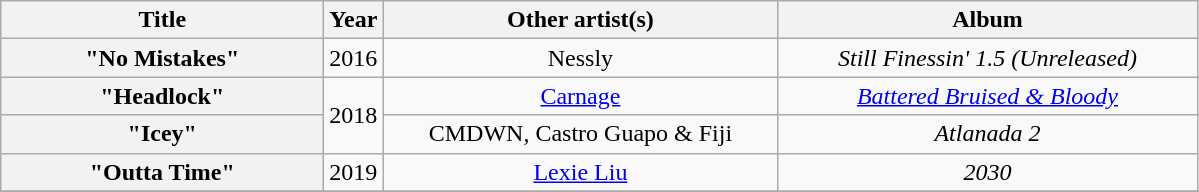<table class="wikitable plainrowheaders" style="text-align:center;">
<tr>
<th scope="col" style="width:13em;">Title</th>
<th scope="col" style="width:2em;">Year</th>
<th scope="col" style="width:16em;">Other artist(s)</th>
<th scope="col" style="width:17em;">Album</th>
</tr>
<tr>
<th scope="row">"No Mistakes"</th>
<td>2016</td>
<td>Nessly</td>
<td><em>Still Finessin' 1.5 (Unreleased)</em></td>
</tr>
<tr>
<th scope="row">"Headlock"</th>
<td rowspan="2">2018</td>
<td><a href='#'>Carnage</a></td>
<td><em><a href='#'>Battered Bruised & Bloody</a></em></td>
</tr>
<tr>
<th scope="row">"Icey"</th>
<td>CMDWN, Castro Guapo & Fiji</td>
<td><em>Atlanada 2</em></td>
</tr>
<tr>
<th scope="row">"Outta Time"</th>
<td>2019</td>
<td><a href='#'>Lexie Liu</a></td>
<td><em>2030</em></td>
</tr>
<tr>
</tr>
</table>
